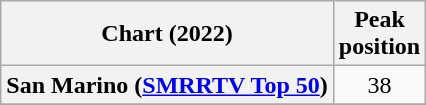<table class="wikitable sortable plainrowheaders" style="text-align:center">
<tr>
<th scope="col">Chart (2022)</th>
<th scope="col">Peak<br>position</th>
</tr>
<tr>
<th scope="row">San Marino (<a href='#'>SMRRTV Top 50</a>)</th>
<td>38</td>
</tr>
<tr>
</tr>
<tr>
</tr>
<tr>
</tr>
<tr>
</tr>
</table>
